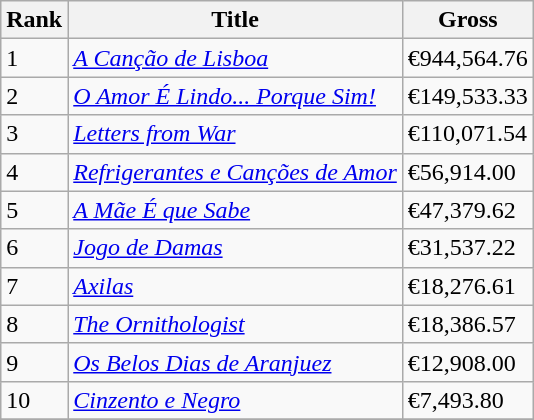<table class="wikitable sortable" style="margin:auto; margin:auto;">
<tr>
<th>Rank</th>
<th>Title</th>
<th>Gross</th>
</tr>
<tr>
<td>1</td>
<td><em><a href='#'>A Canção de Lisboa</a></em></td>
<td>€944,564.76</td>
</tr>
<tr>
<td>2</td>
<td><em><a href='#'>O Amor É Lindo... Porque Sim!</a></em></td>
<td>€149,533.33</td>
</tr>
<tr>
<td>3</td>
<td><em><a href='#'>Letters from War</a></em></td>
<td>€110,071.54</td>
</tr>
<tr>
<td>4</td>
<td><em><a href='#'>Refrigerantes e Canções de Amor</a></em></td>
<td>€56,914.00</td>
</tr>
<tr>
<td>5</td>
<td><em><a href='#'>A Mãe É que Sabe</a></em></td>
<td>€47,379.62</td>
</tr>
<tr>
<td>6</td>
<td><em><a href='#'>Jogo de Damas</a></em></td>
<td>€31,537.22</td>
</tr>
<tr>
<td>7</td>
<td><em><a href='#'>Axilas</a></em></td>
<td>€18,276.61</td>
</tr>
<tr>
<td>8</td>
<td><em><a href='#'>The Ornithologist</a></em></td>
<td>€18,386.57</td>
</tr>
<tr>
<td>9</td>
<td><em><a href='#'>Os Belos Dias de Aranjuez</a></em></td>
<td>€12,908.00</td>
</tr>
<tr>
<td>10</td>
<td><em><a href='#'>Cinzento e Negro</a></em></td>
<td>€7,493.80</td>
</tr>
<tr>
</tr>
</table>
